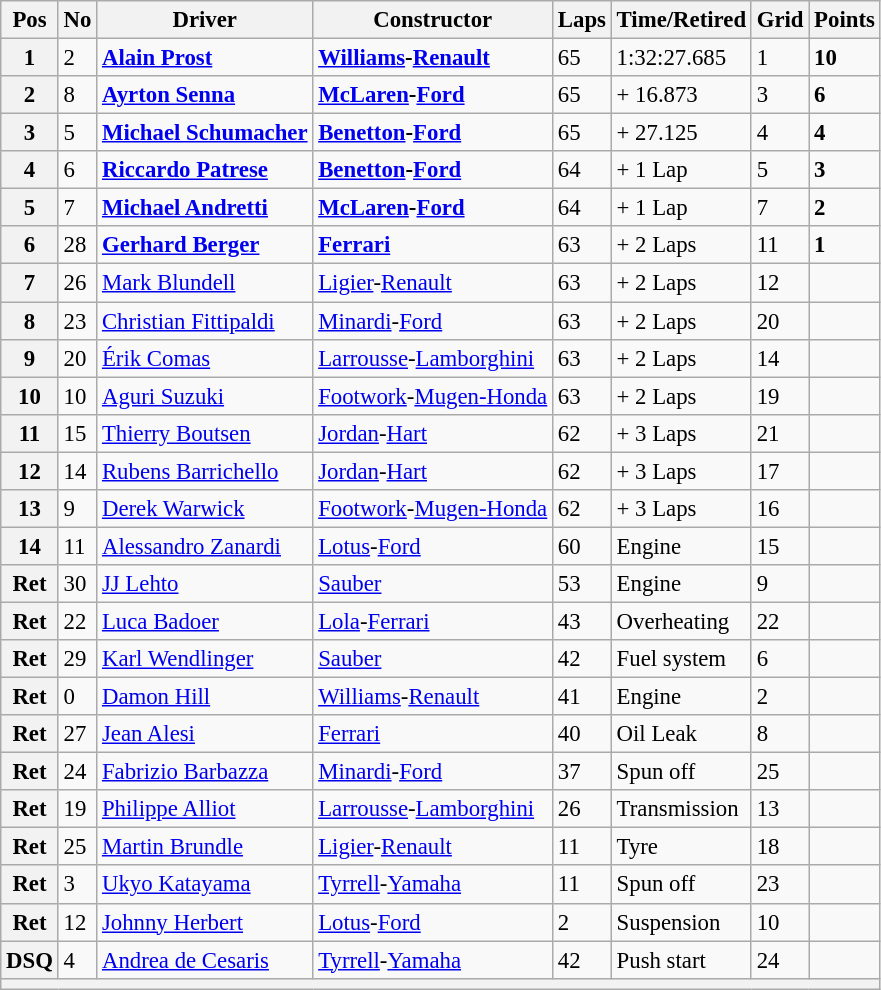<table class="wikitable" style="font-size: 95%;">
<tr>
<th>Pos</th>
<th>No</th>
<th>Driver</th>
<th>Constructor</th>
<th>Laps</th>
<th>Time/Retired</th>
<th>Grid</th>
<th>Points</th>
</tr>
<tr>
<th>1</th>
<td>2</td>
<td> <strong><a href='#'>Alain Prost</a></strong></td>
<td><strong><a href='#'>Williams</a>-<a href='#'>Renault</a></strong></td>
<td>65</td>
<td>1:32:27.685</td>
<td>1</td>
<td><strong>10</strong></td>
</tr>
<tr>
<th>2</th>
<td>8</td>
<td> <strong><a href='#'>Ayrton Senna</a></strong></td>
<td><strong><a href='#'>McLaren</a>-<a href='#'>Ford</a></strong></td>
<td>65</td>
<td>+ 16.873</td>
<td>3</td>
<td><strong>6</strong></td>
</tr>
<tr>
<th>3</th>
<td>5</td>
<td> <strong><a href='#'>Michael Schumacher</a></strong></td>
<td><strong><a href='#'>Benetton</a>-<a href='#'>Ford</a></strong></td>
<td>65</td>
<td>+ 27.125</td>
<td>4</td>
<td><strong>4</strong></td>
</tr>
<tr>
<th>4</th>
<td>6</td>
<td> <strong><a href='#'>Riccardo Patrese</a></strong></td>
<td><strong><a href='#'>Benetton</a>-<a href='#'>Ford</a></strong></td>
<td>64</td>
<td>+ 1 Lap</td>
<td>5</td>
<td><strong>3</strong></td>
</tr>
<tr>
<th>5</th>
<td>7</td>
<td> <strong><a href='#'>Michael Andretti</a></strong></td>
<td><strong><a href='#'>McLaren</a>-<a href='#'>Ford</a></strong></td>
<td>64</td>
<td>+ 1 Lap</td>
<td>7</td>
<td><strong>2</strong></td>
</tr>
<tr>
<th>6</th>
<td>28</td>
<td> <strong><a href='#'>Gerhard Berger</a></strong></td>
<td><strong><a href='#'>Ferrari</a></strong></td>
<td>63</td>
<td>+ 2 Laps</td>
<td>11</td>
<td><strong>1</strong></td>
</tr>
<tr>
<th>7</th>
<td>26</td>
<td> <a href='#'>Mark Blundell</a></td>
<td><a href='#'>Ligier</a>-<a href='#'>Renault</a></td>
<td>63</td>
<td>+ 2 Laps</td>
<td>12</td>
<td> </td>
</tr>
<tr>
<th>8</th>
<td>23</td>
<td> <a href='#'>Christian Fittipaldi</a></td>
<td><a href='#'>Minardi</a>-<a href='#'>Ford</a></td>
<td>63</td>
<td>+ 2 Laps</td>
<td>20</td>
<td> </td>
</tr>
<tr>
<th>9</th>
<td>20</td>
<td> <a href='#'>Érik Comas</a></td>
<td><a href='#'>Larrousse</a>-<a href='#'>Lamborghini</a></td>
<td>63</td>
<td>+ 2 Laps</td>
<td>14</td>
<td> </td>
</tr>
<tr>
<th>10</th>
<td>10</td>
<td> <a href='#'>Aguri Suzuki</a></td>
<td><a href='#'>Footwork</a>-<a href='#'>Mugen-Honda</a></td>
<td>63</td>
<td>+ 2 Laps</td>
<td>19</td>
<td> </td>
</tr>
<tr>
<th>11</th>
<td>15</td>
<td> <a href='#'>Thierry Boutsen</a></td>
<td><a href='#'>Jordan</a>-<a href='#'>Hart</a></td>
<td>62</td>
<td>+ 3 Laps</td>
<td>21</td>
<td> </td>
</tr>
<tr>
<th>12</th>
<td>14</td>
<td> <a href='#'>Rubens Barrichello</a></td>
<td><a href='#'>Jordan</a>-<a href='#'>Hart</a></td>
<td>62</td>
<td>+ 3 Laps</td>
<td>17</td>
<td> </td>
</tr>
<tr>
<th>13</th>
<td>9</td>
<td> <a href='#'>Derek Warwick</a></td>
<td><a href='#'>Footwork</a>-<a href='#'>Mugen-Honda</a></td>
<td>62</td>
<td>+ 3 Laps</td>
<td>16</td>
<td> </td>
</tr>
<tr>
<th>14</th>
<td>11</td>
<td> <a href='#'>Alessandro Zanardi</a></td>
<td><a href='#'>Lotus</a>-<a href='#'>Ford</a></td>
<td>60</td>
<td>Engine</td>
<td>15</td>
<td> </td>
</tr>
<tr>
<th>Ret</th>
<td>30</td>
<td> <a href='#'>JJ Lehto</a></td>
<td><a href='#'>Sauber</a></td>
<td>53</td>
<td>Engine</td>
<td>9</td>
<td> </td>
</tr>
<tr>
<th>Ret</th>
<td>22</td>
<td> <a href='#'>Luca Badoer</a></td>
<td><a href='#'>Lola</a>-<a href='#'>Ferrari</a></td>
<td>43</td>
<td>Overheating</td>
<td>22</td>
<td> </td>
</tr>
<tr>
<th>Ret</th>
<td>29</td>
<td> <a href='#'>Karl Wendlinger</a></td>
<td><a href='#'>Sauber</a></td>
<td>42</td>
<td>Fuel system</td>
<td>6</td>
<td> </td>
</tr>
<tr>
<th>Ret</th>
<td>0</td>
<td> <a href='#'>Damon Hill</a></td>
<td><a href='#'>Williams</a>-<a href='#'>Renault</a></td>
<td>41</td>
<td>Engine</td>
<td>2</td>
<td> </td>
</tr>
<tr>
<th>Ret</th>
<td>27</td>
<td> <a href='#'>Jean Alesi</a></td>
<td><a href='#'>Ferrari</a></td>
<td>40</td>
<td>Oil Leak</td>
<td>8</td>
<td> </td>
</tr>
<tr>
<th>Ret</th>
<td>24</td>
<td> <a href='#'>Fabrizio Barbazza</a></td>
<td><a href='#'>Minardi</a>-<a href='#'>Ford</a></td>
<td>37</td>
<td>Spun off</td>
<td>25</td>
<td> </td>
</tr>
<tr>
<th>Ret</th>
<td>19</td>
<td> <a href='#'>Philippe Alliot</a></td>
<td><a href='#'>Larrousse</a>-<a href='#'>Lamborghini</a></td>
<td>26</td>
<td>Transmission</td>
<td>13</td>
<td> </td>
</tr>
<tr>
<th>Ret</th>
<td>25</td>
<td> <a href='#'>Martin Brundle</a></td>
<td><a href='#'>Ligier</a>-<a href='#'>Renault</a></td>
<td>11</td>
<td>Tyre</td>
<td>18</td>
<td> </td>
</tr>
<tr>
<th>Ret</th>
<td>3</td>
<td> <a href='#'>Ukyo Katayama</a></td>
<td><a href='#'>Tyrrell</a>-<a href='#'>Yamaha</a></td>
<td>11</td>
<td>Spun off</td>
<td>23</td>
<td> </td>
</tr>
<tr>
<th>Ret</th>
<td>12</td>
<td> <a href='#'>Johnny Herbert</a></td>
<td><a href='#'>Lotus</a>-<a href='#'>Ford</a></td>
<td>2</td>
<td>Suspension</td>
<td>10</td>
<td> </td>
</tr>
<tr>
<th>DSQ</th>
<td>4</td>
<td> <a href='#'>Andrea de Cesaris</a></td>
<td><a href='#'>Tyrrell</a>-<a href='#'>Yamaha</a></td>
<td>42</td>
<td>Push start</td>
<td>24</td>
<td> </td>
</tr>
<tr>
<th colspan="8"></th>
</tr>
</table>
